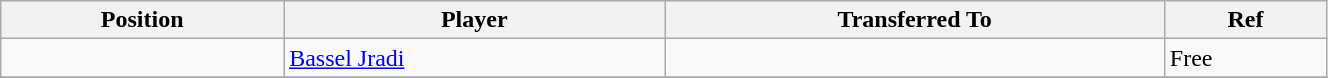<table class="wikitable sortable" style="width:70%; text-align:center; font-size:100%; text-align:left;">
<tr>
<th>Position</th>
<th>Player</th>
<th>Transferred To</th>
<th>Ref</th>
</tr>
<tr>
<td></td>
<td> <a href='#'>Bassel Jradi</a></td>
<td></td>
<td>Free  </td>
</tr>
<tr>
</tr>
</table>
